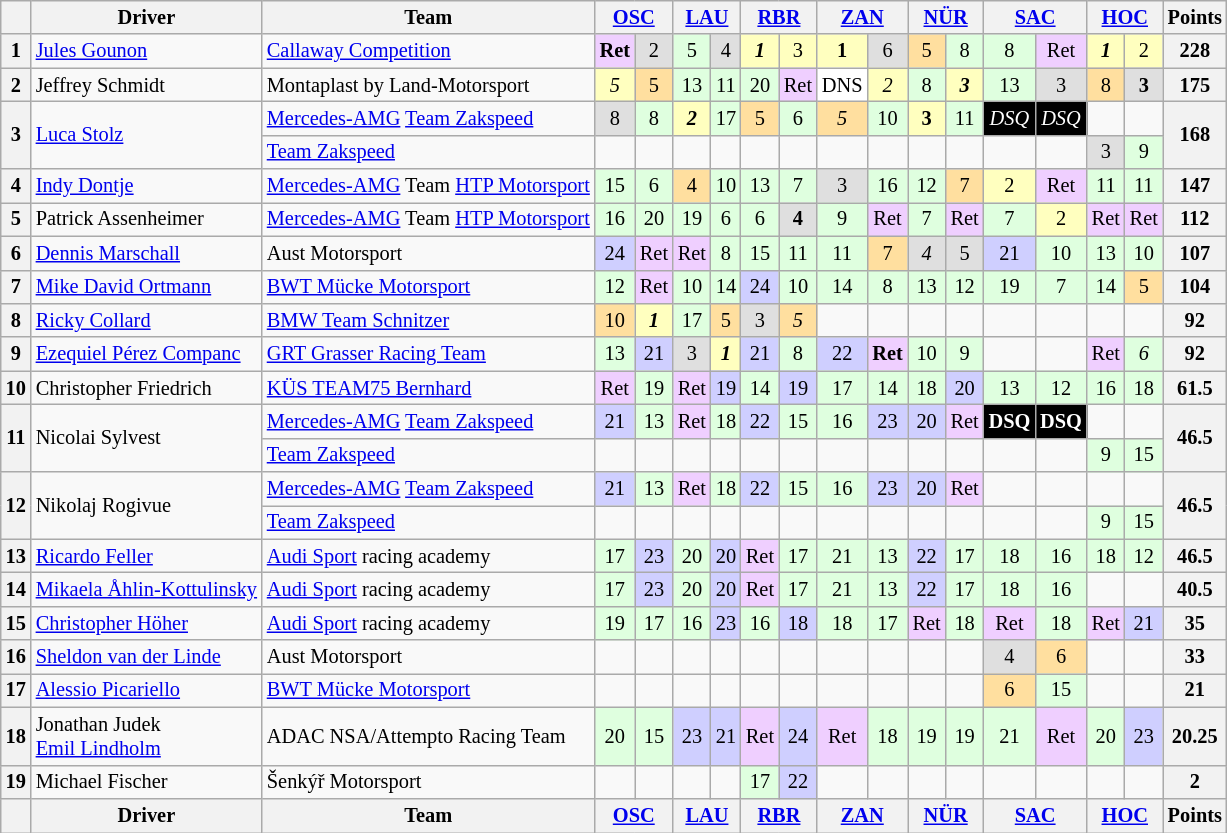<table class="wikitable" style="font-size: 85%; text-align:center;">
<tr>
<th></th>
<th>Driver</th>
<th>Team</th>
<th colspan=2><a href='#'>OSC</a><br></th>
<th colspan=2><a href='#'>LAU</a><br></th>
<th colspan=2><a href='#'>RBR</a><br></th>
<th colspan=2><a href='#'>ZAN</a><br></th>
<th colspan=2><a href='#'>NÜR</a><br></th>
<th colspan=2><a href='#'>SAC</a><br></th>
<th colspan=2><a href='#'>HOC</a><br></th>
<th>Points</th>
</tr>
<tr>
<th>1</th>
<td align=left> <a href='#'>Jules Gounon</a></td>
<td align=left> <a href='#'>Callaway Competition</a></td>
<td style="background:#EFCFFF;"><strong>Ret</strong></td>
<td style="background:#DFDFDF;">2</td>
<td style="background:#DFFFDF;">5</td>
<td style="background:#DFDFDF;">4</td>
<td style="background:#FFFFBF;"><strong><em>1</em></strong></td>
<td style="background:#FFFFBF;">3</td>
<td style="background:#FFFFBF;"><strong>1</strong></td>
<td style="background:#DFDFDF;">6</td>
<td style="background:#FFDF9F;">5</td>
<td style="background:#DFFFDF;">8</td>
<td style="background:#DFFFDF;">8</td>
<td style="background:#EFCFFF;">Ret</td>
<td style="background:#FFFFBF;"><strong><em>1</em></strong></td>
<td style="background:#FFFFBF;">2</td>
<th>228</th>
</tr>
<tr>
<th>2</th>
<td align=left> Jeffrey Schmidt</td>
<td align=left> Montaplast by Land-Motorsport</td>
<td style="background:#FFFFBF;"><em>5</em></td>
<td style="background:#FFDF9F;">5</td>
<td style="background:#DFFFDF;">13</td>
<td style="background:#DFFFDF;">11</td>
<td style="background:#DFFFDF;">20</td>
<td style="background:#EFCFFF;">Ret</td>
<td style="background:#FFFFFF;">DNS</td>
<td style="background:#FFFFBF;"><em>2</em></td>
<td style="background:#DFFFDF;">8</td>
<td style="background:#FFFFBF;"><strong><em>3</em></strong></td>
<td style="background:#DFFFDF;">13</td>
<td style="background:#DFDFDF;">3</td>
<td style="background:#FFDF9F;">8</td>
<td style="background:#DFDFDF;"><strong>3</strong></td>
<th>175</th>
</tr>
<tr>
<th rowspan=2>3</th>
<td rowspan=2 align=left> <a href='#'>Luca Stolz</a></td>
<td align=left> <a href='#'>Mercedes-AMG</a> <a href='#'>Team Zakspeed</a></td>
<td style="background:#DFDFDF;">8</td>
<td style="background:#DFFFDF;">8</td>
<td style="background:#FFFFBF;"><strong><em>2</em></strong></td>
<td style="background:#DFFFDF;">17</td>
<td style="background:#FFDF9F;">5</td>
<td style="background:#DFFFDF;">6</td>
<td style="background:#FFDF9F;"><em>5</em></td>
<td style="background:#DFFFDF;">10</td>
<td style="background:#FFFFBF;"><strong>3</strong></td>
<td style="background:#DFFFDF;">11</td>
<td style="background:#000000; color:white;"><em>DSQ</em></td>
<td style="background:#000000; color:white;"><em>DSQ</em></td>
<td></td>
<td></td>
<th rowspan=2>168</th>
</tr>
<tr>
<td align=left> <a href='#'>Team Zakspeed</a></td>
<td></td>
<td></td>
<td></td>
<td></td>
<td></td>
<td></td>
<td></td>
<td></td>
<td></td>
<td></td>
<td></td>
<td></td>
<td style="background:#DFDFDF;">3</td>
<td style="background:#DFFFDF;">9</td>
</tr>
<tr>
<th>4</th>
<td align=left> <a href='#'>Indy Dontje</a></td>
<td align=left> <a href='#'>Mercedes-AMG</a> Team <a href='#'>HTP Motorsport</a></td>
<td style="background:#DFFFDF;">15</td>
<td style="background:#DFFFDF;">6</td>
<td style="background:#FFDF9F;">4</td>
<td style="background:#DFFFDF;">10</td>
<td style="background:#DFFFDF;">13</td>
<td style="background:#DFFFDF;">7</td>
<td style="background:#DFDFDF;">3</td>
<td style="background:#DFFFDF;">16</td>
<td style="background:#DFFFDF;">12</td>
<td style="background:#FFDF9F;">7</td>
<td style="background:#FFFFBF;">2</td>
<td style="background:#EFCFFF;">Ret</td>
<td style="background:#DFFFDF;">11</td>
<td style="background:#DFFFDF;">11</td>
<th>147</th>
</tr>
<tr>
<th>5</th>
<td align=left> Patrick Assenheimer</td>
<td align=left> <a href='#'>Mercedes-AMG</a> Team <a href='#'>HTP Motorsport</a></td>
<td style="background:#DFFFDF;">16</td>
<td style="background:#DFFFDF;">20</td>
<td style="background:#DFFFDF;">19</td>
<td style="background:#DFFFDF;">6</td>
<td style="background:#DFFFDF;">6</td>
<td style="background:#DFDFDF;"><strong>4</strong></td>
<td style="background:#DFFFDF;">9</td>
<td style="background:#EFCFFF;">Ret</td>
<td style="background:#DFFFDF;">7</td>
<td style="background:#EFCFFF;">Ret</td>
<td style="background:#DFFFDF;">7</td>
<td style="background:#FFFFBF;">2</td>
<td style="background:#EFCFFF;">Ret</td>
<td style="background:#EFCFFF;">Ret</td>
<th>112</th>
</tr>
<tr>
<th>6</th>
<td align=left> <a href='#'>Dennis Marschall</a></td>
<td align=left> Aust Motorsport</td>
<td style="background:#CFCFFF;">24</td>
<td style="background:#EFCFFF;">Ret</td>
<td style="background:#EFCFFF;">Ret</td>
<td style="background:#DFFFDF;">8</td>
<td style="background:#DFFFDF;">15</td>
<td style="background:#DFFFDF;">11</td>
<td style="background:#DFFFDF;">11</td>
<td style="background:#FFDF9F;">7</td>
<td style="background:#DFDFDF;"><em>4</em></td>
<td style="background:#DFDFDF;">5</td>
<td style="background:#CFCFFF;">21</td>
<td style="background:#DFFFDF;">10</td>
<td style="background:#DFFFDF;">13</td>
<td style="background:#DFFFDF;">10</td>
<th>107</th>
</tr>
<tr>
<th>7</th>
<td align=left> <a href='#'>Mike David Ortmann</a></td>
<td align=left> <a href='#'>BWT Mücke Motorsport</a></td>
<td style="background:#DFFFDF;">12</td>
<td style="background:#EFCFFF;">Ret</td>
<td style="background:#DFFFDF;">10</td>
<td style="background:#DFFFDF;">14</td>
<td style="background:#CFCFFF;">24</td>
<td style="background:#DFFFDF;">10</td>
<td style="background:#DFFFDF;">14</td>
<td style="background:#DFFFDF;">8</td>
<td style="background:#DFFFDF;">13</td>
<td style="background:#DFFFDF;">12</td>
<td style="background:#DFFFDF;">19</td>
<td style="background:#DFFFDF;">7</td>
<td style="background:#DFFFDF;">14</td>
<td style="background:#FFDF9F;">5</td>
<th>104</th>
</tr>
<tr>
<th>8</th>
<td align=left> <a href='#'>Ricky Collard</a></td>
<td align=left> <a href='#'>BMW Team Schnitzer</a></td>
<td style="background:#FFDF9F;">10</td>
<td style="background:#FFFFBF;"><strong><em>1</em></strong></td>
<td style="background:#DFFFDF;">17</td>
<td style="background:#FFDF9F;">5</td>
<td style="background:#DFDFDF;">3</td>
<td style="background:#FFDF9F;"><em>5</em></td>
<td></td>
<td></td>
<td></td>
<td></td>
<td></td>
<td></td>
<td></td>
<td></td>
<th>92</th>
</tr>
<tr>
<th>9</th>
<td align=left> <a href='#'>Ezequiel Pérez Companc</a></td>
<td align=left> <a href='#'>GRT Grasser Racing Team</a></td>
<td style="background:#DFFFDF;">13</td>
<td style="background:#CFCFFF;">21</td>
<td style="background:#DFDFDF;">3</td>
<td style="background:#FFFFBF;"><strong><em>1</em></strong></td>
<td style="background:#CFCFFF;">21</td>
<td style="background:#DFFFDF;">8</td>
<td style="background:#CFCFFF;">22</td>
<td style="background:#EFCFFF;"><strong>Ret</strong></td>
<td style="background:#DFFFDF;">10</td>
<td style="background:#DFFFDF;">9</td>
<td></td>
<td></td>
<td style="background:#EFCFFF;">Ret</td>
<td style="background:#DFFFDF;"><em>6</em></td>
<th>92</th>
</tr>
<tr>
<th>10</th>
<td align=left> Christopher Friedrich</td>
<td align=left> <a href='#'>KÜS TEAM75 Bernhard</a></td>
<td style="background:#EFCFFF;">Ret</td>
<td style="background:#DFFFDF;">19</td>
<td style="background:#EFCFFF;">Ret</td>
<td style="background:#CFCFFF;">19</td>
<td style="background:#DFFFDF;">14</td>
<td style="background:#CFCFFF;">19</td>
<td style="background:#DFFFDF;">17</td>
<td style="background:#DFFFDF;">14</td>
<td style="background:#DFFFDF;">18</td>
<td style="background:#CFCFFF;">20</td>
<td style="background:#DFFFDF;">13</td>
<td style="background:#DFFFDF;">12</td>
<td style="background:#DFFFDF;">16</td>
<td style="background:#DFFFDF;">18</td>
<th>61.5</th>
</tr>
<tr>
<th rowspan=2>11</th>
<td rowspan=2 align=left> Nicolai Sylvest</td>
<td align=left> <a href='#'>Mercedes-AMG</a> <a href='#'>Team Zakspeed</a></td>
<td style="background:#CFCFFF;">21</td>
<td style="background:#DFFFDF;">13</td>
<td style="background:#EFCFFF;">Ret</td>
<td style="background:#DFFFDF;">18</td>
<td style="background:#CFCFFF;">22</td>
<td style="background:#DFFFDF;">15</td>
<td style="background:#DFFFDF;">16</td>
<td style="background:#CFCFFF;">23</td>
<td style="background:#CFCFFF;">20</td>
<td style="background:#EFCFFF;">Ret</td>
<td style="background:#000000; color:white;"><strong>DSQ</strong></td>
<td style="background:#000000; color:white;"><strong>DSQ</strong></td>
<td></td>
<td></td>
<th rowspan=2>46.5</th>
</tr>
<tr>
<td align=left> <a href='#'>Team Zakspeed</a></td>
<td></td>
<td></td>
<td></td>
<td></td>
<td></td>
<td></td>
<td></td>
<td></td>
<td></td>
<td></td>
<td></td>
<td></td>
<td style="background:#DFFFDF;">9</td>
<td style="background:#DFFFDF;">15</td>
</tr>
<tr>
<th rowspan=2>12</th>
<td rowspan=2 align=left> Nikolaj Rogivue</td>
<td align=left> <a href='#'>Mercedes-AMG</a> <a href='#'>Team Zakspeed</a></td>
<td style="background:#CFCFFF;">21</td>
<td style="background:#DFFFDF;">13</td>
<td style="background:#EFCFFF;">Ret</td>
<td style="background:#DFFFDF;">18</td>
<td style="background:#CFCFFF;">22</td>
<td style="background:#DFFFDF;">15</td>
<td style="background:#DFFFDF;">16</td>
<td style="background:#CFCFFF;">23</td>
<td style="background:#CFCFFF;">20</td>
<td style="background:#EFCFFF;">Ret</td>
<td></td>
<td></td>
<td></td>
<td></td>
<th rowspan=2>46.5</th>
</tr>
<tr>
<td align=left> <a href='#'>Team Zakspeed</a></td>
<td></td>
<td></td>
<td></td>
<td></td>
<td></td>
<td></td>
<td></td>
<td></td>
<td></td>
<td></td>
<td></td>
<td></td>
<td style="background:#DFFFDF;">9</td>
<td style="background:#DFFFDF;">15</td>
</tr>
<tr>
<th>13</th>
<td align=left> <a href='#'>Ricardo Feller</a></td>
<td align=left> <a href='#'>Audi Sport</a> racing academy</td>
<td style="background:#DFFFDF;">17</td>
<td style="background:#CFCFFF;">23</td>
<td style="background:#DFFFDF;">20</td>
<td style="background:#CFCFFF;">20</td>
<td style="background:#EFCFFF;">Ret</td>
<td style="background:#DFFFDF;">17</td>
<td style="background:#DFFFDF;">21</td>
<td style="background:#DFFFDF;">13</td>
<td style="background:#CFCFFF;">22</td>
<td style="background:#DFFFDF;">17</td>
<td style="background:#DFFFDF;">18</td>
<td style="background:#DFFFDF;">16</td>
<td style="background:#DFFFDF;">18</td>
<td style="background:#DFFFDF;">12</td>
<th>46.5</th>
</tr>
<tr>
<th>14</th>
<td align=left> <a href='#'>Mikaela Åhlin-Kottulinsky</a></td>
<td align=left> <a href='#'>Audi Sport</a> racing academy</td>
<td style="background:#DFFFDF;">17</td>
<td style="background:#CFCFFF;">23</td>
<td style="background:#DFFFDF;">20</td>
<td style="background:#CFCFFF;">20</td>
<td style="background:#EFCFFF;">Ret</td>
<td style="background:#DFFFDF;">17</td>
<td style="background:#DFFFDF;">21</td>
<td style="background:#DFFFDF;">13</td>
<td style="background:#CFCFFF;">22</td>
<td style="background:#DFFFDF;">17</td>
<td style="background:#DFFFDF;">18</td>
<td style="background:#DFFFDF;">16</td>
<td></td>
<td></td>
<th>40.5</th>
</tr>
<tr>
<th>15</th>
<td align=left> <a href='#'>Christopher Höher</a></td>
<td align=left> <a href='#'>Audi Sport</a> racing academy</td>
<td style="background:#DFFFDF;">19</td>
<td style="background:#DFFFDF;">17</td>
<td style="background:#DFFFDF;">16</td>
<td style="background:#CFCFFF;">23</td>
<td style="background:#DFFFDF;">16</td>
<td style="background:#CFCFFF;">18</td>
<td style="background:#DFFFDF;">18</td>
<td style="background:#DFFFDF;">17</td>
<td style="background:#EFCFFF;">Ret</td>
<td style="background:#DFFFDF;">18</td>
<td style="background:#EFCFFF;">Ret</td>
<td style="background:#DFFFDF;">18</td>
<td style="background:#EFCFFF;">Ret</td>
<td style="background:#CFCFFF;">21</td>
<th>35</th>
</tr>
<tr>
<th>16</th>
<td align=left> <a href='#'>Sheldon van der Linde</a></td>
<td align=left> Aust Motorsport</td>
<td></td>
<td></td>
<td></td>
<td></td>
<td></td>
<td></td>
<td></td>
<td></td>
<td></td>
<td></td>
<td style="background:#DFDFDF;">4</td>
<td style="background:#FFDF9F;">6</td>
<td></td>
<td></td>
<th>33</th>
</tr>
<tr>
<th>17</th>
<td align=left> <a href='#'>Alessio Picariello</a></td>
<td align=left> <a href='#'>BWT Mücke Motorsport</a></td>
<td></td>
<td></td>
<td></td>
<td></td>
<td></td>
<td></td>
<td></td>
<td></td>
<td></td>
<td></td>
<td style="background:#FFDF9F;">6</td>
<td style="background:#DFFFDF;">15</td>
<td></td>
<td></td>
<th>21</th>
</tr>
<tr>
<th>18</th>
<td align=left> Jonathan Judek<br> <a href='#'>Emil Lindholm</a></td>
<td align=left> ADAC NSA/Attempto Racing Team</td>
<td style="background:#DFFFDF;">20</td>
<td style="background:#DFFFDF;">15</td>
<td style="background:#CFCFFF;">23</td>
<td style="background:#CFCFFF;">21</td>
<td style="background:#EFCFFF;">Ret</td>
<td style="background:#CFCFFF;">24</td>
<td style="background:#EFCFFF;">Ret</td>
<td style="background:#DFFFDF;">18</td>
<td style="background:#DFFFDF;">19</td>
<td style="background:#DFFFDF;">19</td>
<td style="background:#DFFFDF;">21</td>
<td style="background:#EFCFFF;">Ret</td>
<td style="background:#DFFFDF;">20</td>
<td style="background:#CFCFFF;">23</td>
<th>20.25</th>
</tr>
<tr>
<th>19</th>
<td align=left> Michael Fischer</td>
<td align=left> Šenkýř Motorsport</td>
<td></td>
<td></td>
<td></td>
<td></td>
<td style="background:#DFFFDF;">17</td>
<td style="background:#CFCFFF;">22</td>
<td></td>
<td></td>
<td></td>
<td></td>
<td></td>
<td></td>
<td></td>
<td></td>
<th>2</th>
</tr>
<tr>
<th></th>
<th>Driver</th>
<th>Team</th>
<th colspan=2><a href='#'>OSC</a><br></th>
<th colspan=2><a href='#'>LAU</a><br></th>
<th colspan=2><a href='#'>RBR</a><br></th>
<th colspan=2><a href='#'>ZAN</a><br></th>
<th colspan=2><a href='#'>NÜR</a><br></th>
<th colspan=2><a href='#'>SAC</a><br></th>
<th colspan=2><a href='#'>HOC</a><br></th>
<th>Points</th>
</tr>
</table>
